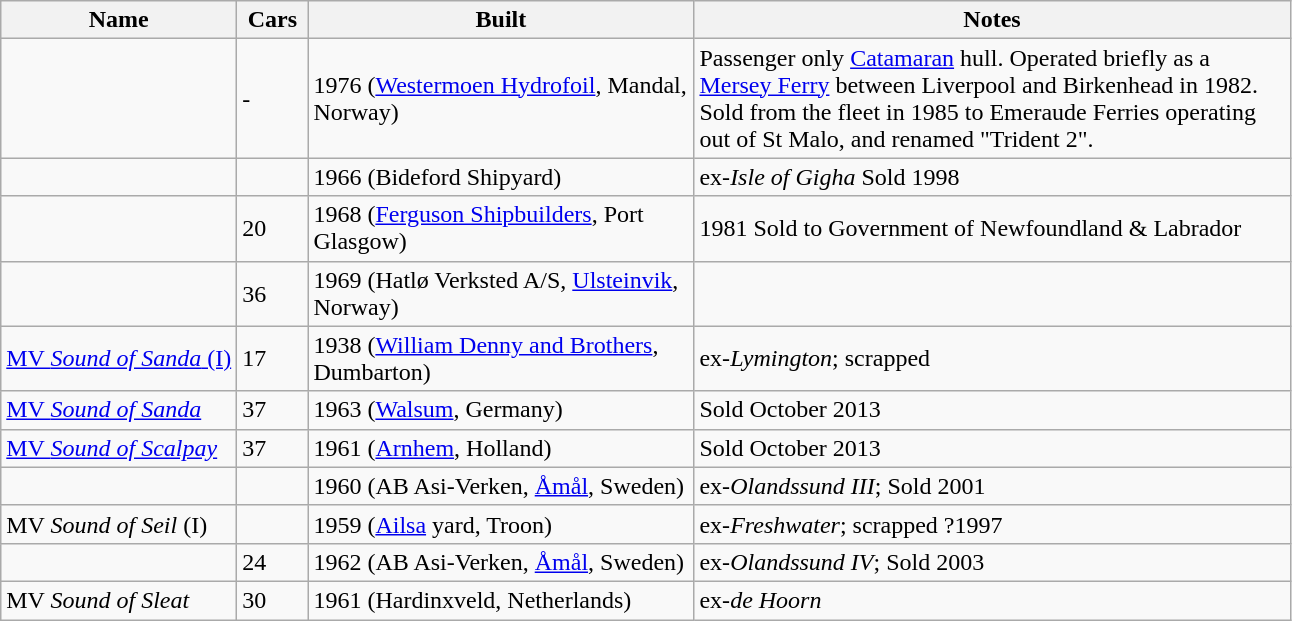<table class="wikitable sortable">
<tr>
<th style="width:150px;">Name</th>
<th width="40">Cars</th>
<th style="width:250px;">Built</th>
<th style="width:390px;">Notes</th>
</tr>
<tr>
<td></td>
<td>-</td>
<td>1976 (<a href='#'>Westermoen Hydrofoil</a>, Mandal, Norway)</td>
<td>Passenger only <a href='#'>Catamaran</a> hull.  Operated briefly as a <a href='#'>Mersey Ferry</a> between Liverpool and Birkenhead in 1982.  Sold from the fleet in 1985 to Emeraude Ferries operating out of St Malo, and renamed "Trident 2".</td>
</tr>
<tr>
<td></td>
<td></td>
<td>1966 (Bideford Shipyard)</td>
<td>ex-<em>Isle of Gigha</em> Sold 1998</td>
</tr>
<tr>
<td></td>
<td>20</td>
<td>1968 (<a href='#'>Ferguson Shipbuilders</a>, Port Glasgow)</td>
<td>1981 Sold to Government of Newfoundland & Labrador</td>
</tr>
<tr>
<td></td>
<td>36</td>
<td>1969 (Hatlø Verksted A/S, <a href='#'>Ulsteinvik</a>, Norway)</td>
<td></td>
</tr>
<tr>
<td><a href='#'>MV <em>Sound of Sanda</em> (I)</a></td>
<td>17</td>
<td>1938 (<a href='#'>William Denny and Brothers</a>, Dumbarton)</td>
<td>ex-<em>Lymington</em>; scrapped</td>
</tr>
<tr>
<td><a href='#'>MV <em>Sound of Sanda</em></a></td>
<td>37</td>
<td>1963 (<a href='#'>Walsum</a>, Germany)</td>
<td>Sold October 2013</td>
</tr>
<tr>
<td><a href='#'>MV <em>Sound of Scalpay</em></a></td>
<td>37</td>
<td>1961 (<a href='#'>Arnhem</a>, Holland)</td>
<td>Sold October 2013</td>
</tr>
<tr>
<td></td>
<td></td>
<td>1960 (AB Asi-Verken, <a href='#'>Åmål</a>, Sweden)</td>
<td>ex-<em>Olandssund III</em>; Sold 2001</td>
</tr>
<tr>
<td>MV <em>Sound of Seil</em> (I)</td>
<td></td>
<td>1959 (<a href='#'>Ailsa</a> yard, Troon)</td>
<td>ex-<em>Freshwater</em>; scrapped ?1997</td>
</tr>
<tr>
<td></td>
<td>24</td>
<td>1962 (AB Asi-Verken, <a href='#'>Åmål</a>, Sweden)</td>
<td>ex-<em>Olandssund IV</em>; Sold 2003</td>
</tr>
<tr>
<td>MV <em>Sound of Sleat</em></td>
<td>30</td>
<td>1961 (Hardinxveld, Netherlands)</td>
<td>ex-<em>de Hoorn</em></td>
</tr>
</table>
